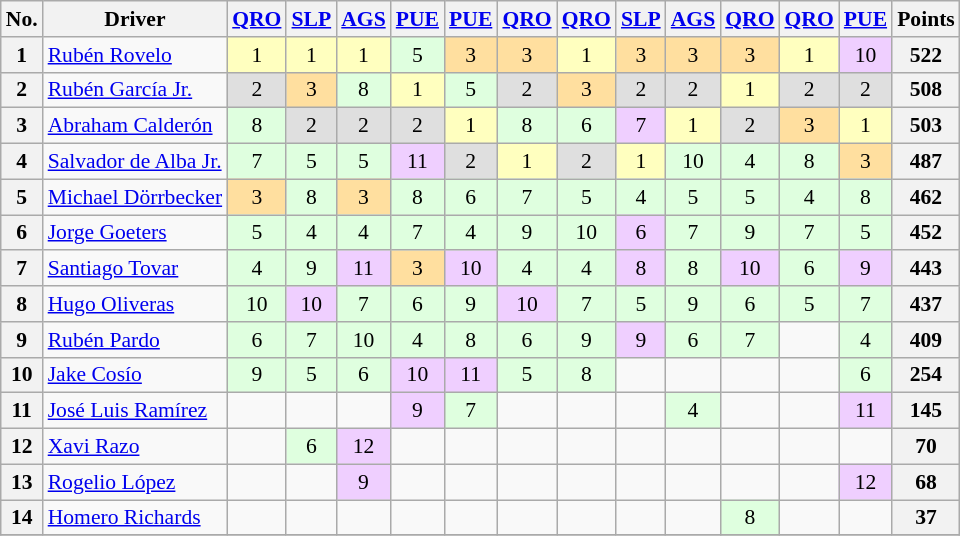<table class="wikitable" style="text-align:center; font-size:90%">
<tr>
<th>No.</th>
<th>Driver</th>
<th><a href='#'>QRO</a></th>
<th><a href='#'>SLP</a></th>
<th><a href='#'>AGS</a></th>
<th><a href='#'>PUE</a></th>
<th><a href='#'>PUE</a></th>
<th><a href='#'>QRO</a></th>
<th><a href='#'>QRO</a></th>
<th><a href='#'>SLP</a></th>
<th><a href='#'>AGS</a></th>
<th><a href='#'>QRO</a></th>
<th><a href='#'>QRO</a></th>
<th><a href='#'>PUE</a></th>
<th>Points</th>
</tr>
<tr>
<th>1</th>
<td style="text-align:left"><a href='#'>Rubén Rovelo</a></td>
<td style="background:#FFFFBF;">1</td>
<td style="background:#FFFFBF;">1</td>
<td style="background:#FFFFBF;">1</td>
<td style="background:#DFFFDF;">5</td>
<td style="background:#FFDF9F;">3</td>
<td style="background:#FFDF9F;">3</td>
<td style="background:#FFFFBF;">1</td>
<td style="background:#FFDF9F;">3</td>
<td style="background:#FFDF9F;">3</td>
<td style="background:#FFDF9F;">3</td>
<td style="background:#FFFFBF;">1</td>
<td style="background:#EFCFFF;">10</td>
<th>522</th>
</tr>
<tr>
<th>2</th>
<td style="text-align:left"><a href='#'>Rubén García Jr.</a></td>
<td style="background:#DFDFDF;">2</td>
<td style="background:#FFDF9F;">3</td>
<td style="background:#DFFFDF;">8</td>
<td style="background:#FFFFBF;">1</td>
<td style="background:#DFFFDF;">5</td>
<td style="background:#DFDFDF;">2</td>
<td style="background:#FFDF9F;">3</td>
<td style="background:#DFDFDF;">2</td>
<td style="background:#DFDFDF;">2</td>
<td style="background:#FFFFBF;">1</td>
<td style="background:#DFDFDF;">2</td>
<td style="background:#DFDFDF;">2</td>
<th>508</th>
</tr>
<tr>
<th>3</th>
<td style="text-align:left"><a href='#'>Abraham Calderón</a></td>
<td style="background:#DFFFDF;">8</td>
<td style="background:#DFDFDF;">2</td>
<td style="background:#DFDFDF;">2</td>
<td style="background:#DFDFDF;">2</td>
<td style="background:#FFFFBF;">1</td>
<td style="background:#DFFFDF;">8</td>
<td style="background:#DFFFDF;">6</td>
<td style="background:#EFCFFF;">7</td>
<td style="background:#FFFFBF;">1</td>
<td style="background:#DFDFDF;">2</td>
<td style="background:#FFDF9F;">3</td>
<td style="background:#FFFFBF;">1</td>
<th>503</th>
</tr>
<tr>
<th>4</th>
<td style="text-align:left"><a href='#'>Salvador de Alba Jr.</a></td>
<td style="background:#DFFFDF;">7</td>
<td style="background:#DFFFDF;">5</td>
<td style="background:#DFFFDF;">5</td>
<td style="background:#EFCFFF;">11</td>
<td style="background:#DFDFDF;">2</td>
<td style="background:#FFFFBF;">1</td>
<td style="background:#DFDFDF;">2</td>
<td style="background:#FFFFBF;">1</td>
<td style="background:#DFFFDF;">10</td>
<td style="background:#DFFFDF;">4</td>
<td style="background:#DFFFDF;">8</td>
<td style="background:#FFDF9F;">3</td>
<th>487</th>
</tr>
<tr>
<th>5</th>
<td style="text-align:left"><a href='#'>Michael Dörrbecker</a></td>
<td style="background:#FFDF9F;">3</td>
<td style="background:#DFFFDF;">8</td>
<td style="background:#FFDF9F;">3</td>
<td style="background:#DFFFDF;">8</td>
<td style="background:#DFFFDF;">6</td>
<td style="background:#DFFFDF;">7</td>
<td style="background:#DFFFDF;">5</td>
<td style="background:#DFFFDF;">4</td>
<td style="background:#DFFFDF;">5</td>
<td style="background:#DFFFDF;">5</td>
<td style="background:#DFFFDF;">4</td>
<td style="background:#DFFFDF;">8</td>
<th>462</th>
</tr>
<tr>
<th>6</th>
<td style="text-align:left"><a href='#'>Jorge Goeters</a></td>
<td style="background:#DFFFDF;">5</td>
<td style="background:#DFFFDF;">4</td>
<td style="background:#DFFFDF;">4</td>
<td style="background:#DFFFDF;">7</td>
<td style="background:#DFFFDF;">4</td>
<td style="background:#DFFFDF;">9</td>
<td style="background:#DFFFDF;">10</td>
<td style="background:#EFCFFF;">6</td>
<td style="background:#DFFFDF;">7</td>
<td style="background:#DFFFDF;">9</td>
<td style="background:#DFFFDF;">7</td>
<td style="background:#DFFFDF;">5</td>
<th>452</th>
</tr>
<tr>
<th>7</th>
<td style="text-align:left"><a href='#'>Santiago Tovar</a></td>
<td style="background:#DFFFDF;">4</td>
<td style="background:#DFFFDF;">9</td>
<td style="background:#EFCFFF;">11</td>
<td style="background:#FFDF9F;">3</td>
<td style="background:#EFCFFF;">10</td>
<td style="background:#DFFFDF;">4</td>
<td style="background:#DFFFDF;">4</td>
<td style="background:#EFCFFF;">8</td>
<td style="background:#DFFFDF;">8</td>
<td style="background:#EFCFFF;">10</td>
<td style="background:#DFFFDF;">6</td>
<td style="background:#EFCFFF;">9</td>
<th>443</th>
</tr>
<tr>
<th>8</th>
<td style="text-align:left"><a href='#'>Hugo Oliveras</a></td>
<td style="background:#DFFFDF;">10</td>
<td style="background:#EFCFFF;">10</td>
<td style="background:#DFFFDF;">7</td>
<td style="background:#DFFFDF;">6</td>
<td style="background:#DFFFDF;">9</td>
<td style="background:#EFCFFF;">10</td>
<td style="background:#DFFFDF;">7</td>
<td style="background:#DFFFDF;">5</td>
<td style="background:#DFFFDF;">9</td>
<td style="background:#DFFFDF;">6</td>
<td style="background:#DFFFDF;">5</td>
<td style="background:#DFFFDF;">7</td>
<th>437</th>
</tr>
<tr>
<th>9</th>
<td style="text-align:left"><a href='#'>Rubén Pardo</a></td>
<td style="background:#DFFFDF;">6</td>
<td style="background:#DFFFDF;">7</td>
<td style="background:#DFFFDF;">10</td>
<td style="background:#DFFFDF;">4</td>
<td style="background:#DFFFDF;">8</td>
<td style="background:#DFFFDF;">6</td>
<td style="background:#DFFFDF;">9</td>
<td style="background:#EFCFFF;">9</td>
<td style="background:#DFFFDF;">6</td>
<td style="background:#DFFFDF;">7</td>
<td></td>
<td style="background:#DFFFDF;">4</td>
<th>409</th>
</tr>
<tr>
<th>10</th>
<td style="text-align:left"><a href='#'>Jake Cosío</a></td>
<td style="background:#DFFFDF;">9</td>
<td style="background:#DFFFDF;">5</td>
<td style="background:#DFFFDF;">6</td>
<td style="background:#EFCFFF;">10</td>
<td style="background:#EFCFFF;">11</td>
<td style="background:#DFFFDF;">5</td>
<td style="background:#DFFFDF;">8</td>
<td></td>
<td></td>
<td></td>
<td></td>
<td style="background:#DFFFDF;">6</td>
<th>254</th>
</tr>
<tr>
<th>11</th>
<td style="text-align:left"><a href='#'>José Luis Ramírez</a></td>
<td></td>
<td></td>
<td></td>
<td style="background:#EFCFFF;">9</td>
<td style="background:#DFFFDF;">7</td>
<td></td>
<td></td>
<td></td>
<td style="background:#DFFFDF;">4</td>
<td></td>
<td></td>
<td style="background:#EFCFFF;">11</td>
<th>145</th>
</tr>
<tr>
<th>12</th>
<td style="text-align:left"><a href='#'>Xavi Razo</a></td>
<td></td>
<td style="background:#DFFFDF;">6</td>
<td style="background:#EFCFFF;">12</td>
<td></td>
<td></td>
<td></td>
<td></td>
<td></td>
<td></td>
<td></td>
<td></td>
<td></td>
<th>70</th>
</tr>
<tr>
<th>13</th>
<td style="text-align:left"><a href='#'>Rogelio López</a></td>
<td></td>
<td></td>
<td style="background:#EFCFFF;">9</td>
<td></td>
<td></td>
<td></td>
<td></td>
<td></td>
<td></td>
<td></td>
<td></td>
<td style="background:#EFCFFF;">12</td>
<th>68</th>
</tr>
<tr>
<th>14</th>
<td style="text-align:left"><a href='#'>Homero Richards</a></td>
<td></td>
<td></td>
<td></td>
<td></td>
<td></td>
<td></td>
<td></td>
<td></td>
<td></td>
<td style="background:#DFFFDF;">8</td>
<td></td>
<td></td>
<th>37</th>
</tr>
<tr>
</tr>
</table>
